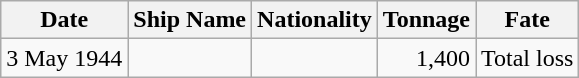<table class="wikitable sortable">
<tr>
<th>Date</th>
<th>Ship Name</th>
<th>Nationality</th>
<th>Tonnage</th>
<th>Fate</th>
</tr>
<tr>
<td align="right">3 May 1944</td>
<td align="left"></td>
<td align="left"></td>
<td align="right">1,400</td>
<td align="left">Total loss</td>
</tr>
</table>
